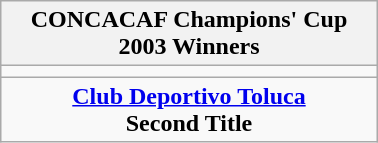<table class="wikitable" style="text-align: center; margin: 0 auto; width: 20%">
<tr>
<th>CONCACAF Champions' Cup<br>2003 Winners</th>
</tr>
<tr>
<td></td>
</tr>
<tr>
<td><strong><a href='#'>Club Deportivo Toluca</a></strong><br><strong>Second Title</strong></td>
</tr>
</table>
